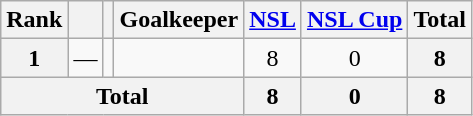<table class="wikitable sortable" style="text-align:center">
<tr>
<th>Rank</th>
<th></th>
<th></th>
<th>Goalkeeper</th>
<th><a href='#'>NSL</a></th>
<th><a href='#'>NSL Cup</a></th>
<th>Total</th>
</tr>
<tr>
<th>1</th>
<td>—</td>
<td></td>
<td align="left"></td>
<td>8</td>
<td>0</td>
<th>8</th>
</tr>
<tr>
<th colspan="4">Total</th>
<th>8</th>
<th>0</th>
<th>8</th>
</tr>
</table>
